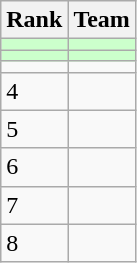<table class="wikitable">
<tr>
<th>Rank</th>
<th>Team</th>
</tr>
<tr bgcolor="#ccffcc">
<td></td>
<td></td>
</tr>
<tr bgcolor="#ccffcc">
<td></td>
<td></td>
</tr>
<tr>
<td></td>
<td></td>
</tr>
<tr>
<td>4</td>
<td></td>
</tr>
<tr>
<td>5</td>
<td></td>
</tr>
<tr>
<td>6</td>
<td></td>
</tr>
<tr>
<td>7</td>
<td></td>
</tr>
<tr>
<td>8</td>
<td></td>
</tr>
</table>
